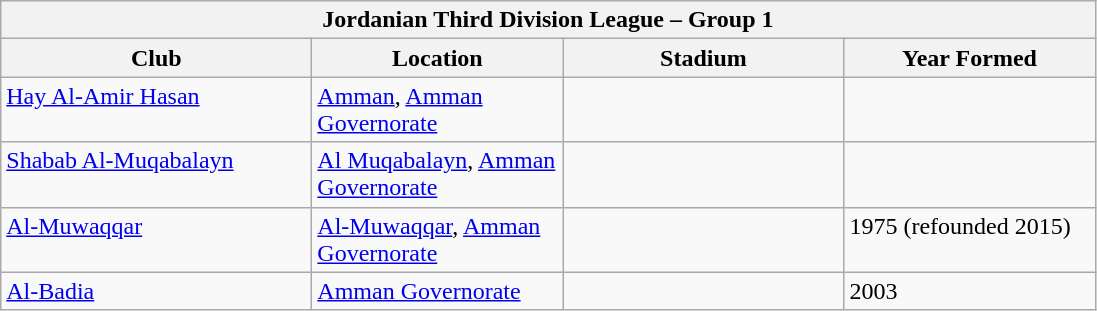<table class="wikitable">
<tr>
<th colspan="4">Jordanian Third Division League – Group 1</th>
</tr>
<tr>
<th style="width:200px;">Club</th>
<th style="width:160px;">Location</th>
<th style="width:180px;">Stadium</th>
<th style="width:160px;">Year Formed</th>
</tr>
<tr style="vertical-align:top;">
<td><a href='#'>Hay Al-Amir Hasan</a></td>
<td><a href='#'>Amman</a>, <a href='#'>Amman Governorate</a></td>
<td></td>
<td></td>
</tr>
<tr style="vertical-align:top;">
<td><a href='#'>Shabab Al-Muqabalayn</a></td>
<td><a href='#'>Al Muqabalayn</a>, <a href='#'>Amman Governorate</a></td>
<td></td>
<td></td>
</tr>
<tr style="vertical-align:top;">
<td><a href='#'>Al-Muwaqqar</a></td>
<td><a href='#'>Al-Muwaqqar</a>, <a href='#'>Amman Governorate</a></td>
<td></td>
<td>1975 (refounded 2015)</td>
</tr>
<tr style="vertical-align:top;">
<td><a href='#'>Al-Badia</a></td>
<td><a href='#'>Amman Governorate</a></td>
<td></td>
<td>2003</td>
</tr>
</table>
